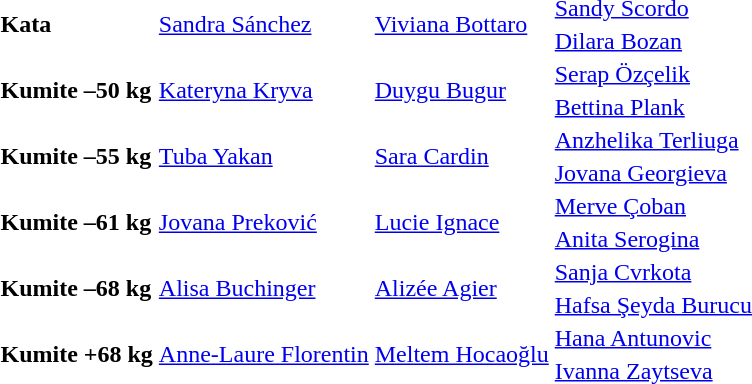<table>
<tr>
<td rowspan=2><strong>Kata</strong></td>
<td rowspan=2> <a href='#'>Sandra Sánchez</a></td>
<td rowspan=2> <a href='#'>Viviana Bottaro</a></td>
<td> <a href='#'>Sandy Scordo</a></td>
</tr>
<tr>
<td> <a href='#'>Dilara Bozan</a></td>
</tr>
<tr>
<td rowspan=2><strong>Kumite –50 kg</strong></td>
<td rowspan=2> <a href='#'>Kateryna Kryva</a></td>
<td rowspan=2> <a href='#'>Duygu Bugur</a></td>
<td> <a href='#'>Serap Özçelik</a></td>
</tr>
<tr>
<td> <a href='#'>Bettina Plank</a></td>
</tr>
<tr>
<td rowspan=2><strong>Kumite –55 kg</strong></td>
<td rowspan=2> <a href='#'>Tuba Yakan</a></td>
<td rowspan=2> <a href='#'>Sara Cardin</a></td>
<td> <a href='#'>Anzhelika Terliuga</a></td>
</tr>
<tr>
<td> <a href='#'>Jovana Georgieva</a></td>
</tr>
<tr>
<td rowspan=2><strong>Kumite –61 kg</strong></td>
<td rowspan=2> <a href='#'>Jovana Preković</a></td>
<td rowspan=2> <a href='#'>Lucie Ignace</a></td>
<td> <a href='#'>Merve Çoban</a></td>
</tr>
<tr>
<td> <a href='#'>Anita Serogina</a></td>
</tr>
<tr>
<td rowspan=2><strong>Kumite –68 kg</strong></td>
<td rowspan=2> <a href='#'>Alisa Buchinger</a></td>
<td rowspan=2> <a href='#'>Alizée Agier</a></td>
<td> <a href='#'>Sanja Cvrkota</a></td>
</tr>
<tr>
<td> <a href='#'>Hafsa Şeyda Burucu</a></td>
</tr>
<tr>
<td rowspan=2><strong>Kumite +68 kg</strong></td>
<td rowspan=2> <a href='#'>Anne-Laure Florentin</a></td>
<td rowspan=2> <a href='#'>Meltem Hocaoğlu</a></td>
<td> <a href='#'>Hana Antunovic</a></td>
</tr>
<tr>
<td> <a href='#'>Ivanna Zaytseva</a></td>
</tr>
</table>
